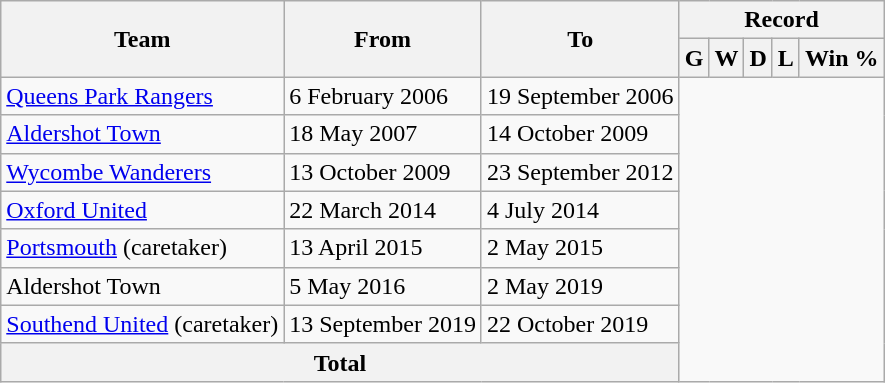<table class="wikitable" style="text-align: center">
<tr>
<th rowspan=2>Team</th>
<th rowspan=2>From</th>
<th rowspan=2>To</th>
<th colspan=8>Record</th>
</tr>
<tr>
<th>G</th>
<th>W</th>
<th>D</th>
<th>L</th>
<th>Win %</th>
</tr>
<tr>
<td align=left><a href='#'>Queens Park Rangers</a></td>
<td align=left>6 February 2006</td>
<td align=left>19 September 2006<br></td>
</tr>
<tr>
<td align=left><a href='#'>Aldershot Town</a></td>
<td align=left>18 May 2007</td>
<td align=left>14 October 2009<br></td>
</tr>
<tr>
<td align=left><a href='#'>Wycombe Wanderers</a></td>
<td align=left>13 October 2009</td>
<td align=left>23 September 2012<br></td>
</tr>
<tr>
<td align=left><a href='#'>Oxford United</a></td>
<td align=left>22 March 2014</td>
<td align=left>4 July 2014<br></td>
</tr>
<tr>
<td align=left><a href='#'>Portsmouth</a> (caretaker)</td>
<td align=left>13 April 2015</td>
<td align=left>2 May 2015<br></td>
</tr>
<tr>
<td align=left>Aldershot Town</td>
<td align=left>5 May 2016</td>
<td align=left>2 May 2019<br></td>
</tr>
<tr>
<td align=left><a href='#'>Southend United</a> (caretaker)</td>
<td align=left>13 September 2019</td>
<td align=left>22 October 2019<br></td>
</tr>
<tr>
<th colspan=3>Total<br></th>
</tr>
</table>
